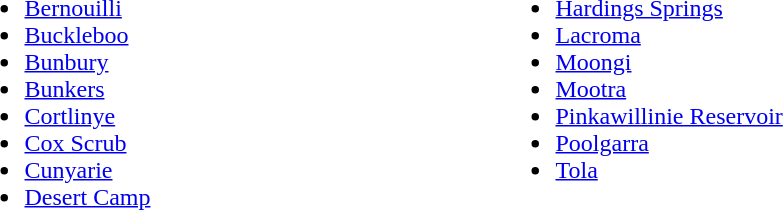<table>
<tr>
<td width=350 valign=top><br><ul><li><a href='#'>Bernouilli</a></li><li><a href='#'>Buckleboo</a></li><li><a href='#'>Bunbury</a></li><li><a href='#'>Bunkers</a></li><li><a href='#'>Cortlinye</a></li><li><a href='#'>Cox Scrub</a></li><li><a href='#'>Cunyarie</a></li><li><a href='#'>Desert Camp</a></li></ul></td>
<td width=350 valign=top><br><ul><li><a href='#'>Hardings Springs</a></li><li><a href='#'>Lacroma</a></li><li><a href='#'>Moongi</a></li><li><a href='#'>Mootra</a></li><li><a href='#'>Pinkawillinie Reservoir</a></li><li><a href='#'>Poolgarra</a></li><li><a href='#'>Tola</a></li></ul></td>
</tr>
</table>
